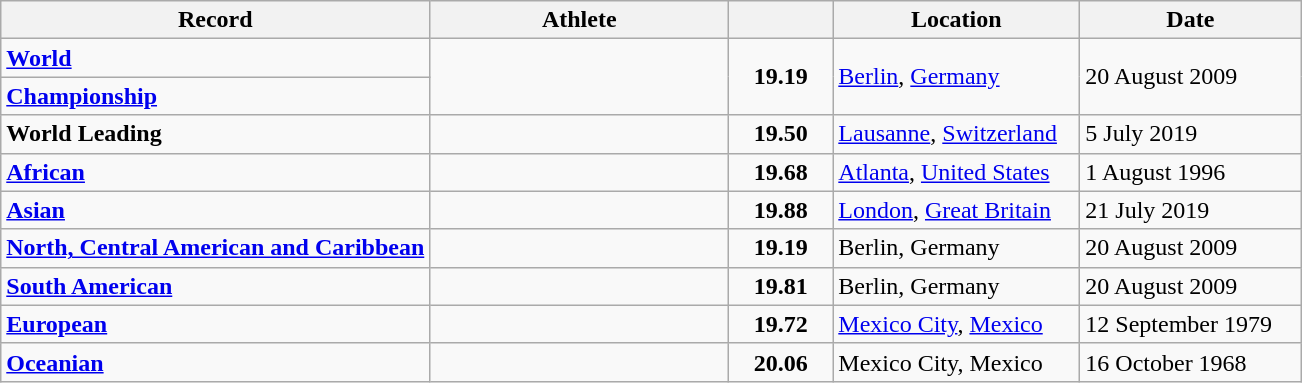<table class="wikitable">
<tr>
<th width=33%>Record</th>
<th width=23%>Athlete</th>
<th width=8%></th>
<th width=19%>Location</th>
<th width=17%>Date</th>
</tr>
<tr>
<td><strong><a href='#'>World</a></strong></td>
<td rowspan=2></td>
<td rowspan=2 align=center><strong>19.19</strong></td>
<td rowspan=2><a href='#'>Berlin</a>, <a href='#'>Germany</a></td>
<td rowspan=2>20 August 2009</td>
</tr>
<tr>
<td><strong><a href='#'>Championship</a></strong></td>
</tr>
<tr>
<td><strong>World Leading</strong></td>
<td></td>
<td align=center><strong>19.50</strong></td>
<td><a href='#'>Lausanne</a>, <a href='#'>Switzerland</a></td>
<td>5 July 2019</td>
</tr>
<tr>
<td><strong><a href='#'>African</a></strong></td>
<td></td>
<td align=center><strong>19.68</strong></td>
<td><a href='#'>Atlanta</a>, <a href='#'>United States</a></td>
<td>1 August 1996</td>
</tr>
<tr>
<td><strong><a href='#'>Asian</a></strong></td>
<td></td>
<td align=center><strong>19.88</strong></td>
<td><a href='#'>London</a>, <a href='#'>Great Britain</a></td>
<td>21 July 2019</td>
</tr>
<tr>
<td><strong><a href='#'>North, Central American and Caribbean</a></strong></td>
<td></td>
<td align=center><strong>19.19</strong></td>
<td>Berlin, Germany</td>
<td>20 August 2009</td>
</tr>
<tr>
<td><strong><a href='#'>South American</a></strong></td>
<td></td>
<td align=center><strong>19.81</strong></td>
<td>Berlin, Germany</td>
<td>20 August 2009</td>
</tr>
<tr>
<td><strong><a href='#'>European</a></strong></td>
<td></td>
<td align=center><strong>19.72</strong></td>
<td><a href='#'>Mexico City</a>, <a href='#'>Mexico</a></td>
<td>12 September 1979</td>
</tr>
<tr>
<td><strong><a href='#'>Oceanian</a></strong></td>
<td></td>
<td align=center><strong>20.06</strong></td>
<td>Mexico City, Mexico</td>
<td>16 October 1968</td>
</tr>
</table>
